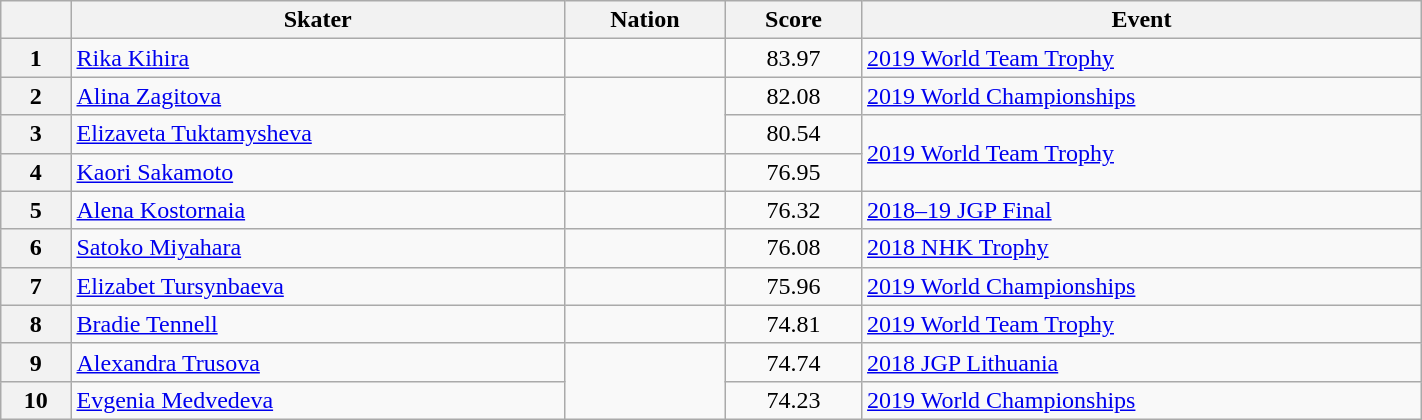<table class="wikitable sortable" style="text-align:left; width:75%">
<tr>
<th scope="col"></th>
<th scope="col">Skater</th>
<th scope="col">Nation</th>
<th scope="col">Score</th>
<th scope="col">Event</th>
</tr>
<tr>
<th scope="row">1</th>
<td><a href='#'>Rika Kihira</a></td>
<td></td>
<td style="text-align:center;">83.97</td>
<td><a href='#'>2019 World Team Trophy</a></td>
</tr>
<tr>
<th scope="row">2</th>
<td><a href='#'>Alina Zagitova</a></td>
<td rowspan="2"></td>
<td style="text-align:center;">82.08</td>
<td><a href='#'>2019 World Championships</a></td>
</tr>
<tr>
<th scope="row">3</th>
<td><a href='#'>Elizaveta Tuktamysheva</a></td>
<td style="text-align:center;">80.54</td>
<td rowspan="2"><a href='#'>2019 World Team Trophy</a></td>
</tr>
<tr>
<th scope="row">4</th>
<td><a href='#'>Kaori Sakamoto</a></td>
<td></td>
<td style="text-align:center;">76.95</td>
</tr>
<tr>
<th scope="row">5</th>
<td><a href='#'>Alena Kostornaia</a></td>
<td></td>
<td style="text-align:center;">76.32</td>
<td><a href='#'>2018–19 JGP Final</a></td>
</tr>
<tr>
<th scope="row">6</th>
<td><a href='#'>Satoko Miyahara</a></td>
<td></td>
<td style="text-align:center;">76.08</td>
<td><a href='#'>2018 NHK Trophy</a></td>
</tr>
<tr>
<th scope="row">7</th>
<td><a href='#'>Elizabet Tursynbaeva</a></td>
<td></td>
<td style="text-align:center;">75.96</td>
<td><a href='#'>2019 World Championships</a></td>
</tr>
<tr>
<th scope="row">8</th>
<td><a href='#'>Bradie Tennell</a></td>
<td></td>
<td style="text-align:center;">74.81</td>
<td><a href='#'>2019 World Team Trophy</a></td>
</tr>
<tr>
<th scope="row">9</th>
<td><a href='#'>Alexandra Trusova</a></td>
<td rowspan="2"></td>
<td style="text-align:center;">74.74</td>
<td><a href='#'>2018 JGP Lithuania</a></td>
</tr>
<tr>
<th scope="row">10</th>
<td><a href='#'>Evgenia Medvedeva</a></td>
<td style="text-align:center;">74.23</td>
<td><a href='#'>2019 World Championships</a></td>
</tr>
</table>
